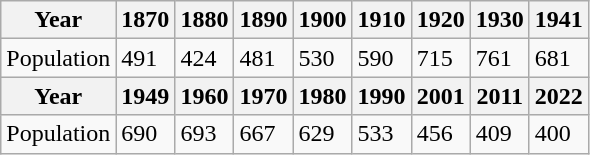<table class="wikitable">
<tr>
<th>Year</th>
<th>1870</th>
<th>1880</th>
<th>1890</th>
<th>1900</th>
<th>1910</th>
<th>1920</th>
<th>1930</th>
<th>1941</th>
</tr>
<tr>
<td>Population</td>
<td>491</td>
<td>424</td>
<td>481</td>
<td>530</td>
<td>590</td>
<td>715</td>
<td>761</td>
<td>681</td>
</tr>
<tr>
<th>Year</th>
<th>1949</th>
<th>1960</th>
<th>1970</th>
<th>1980</th>
<th>1990</th>
<th>2001</th>
<th>2011</th>
<th>2022</th>
</tr>
<tr>
<td>Population</td>
<td>690</td>
<td>693</td>
<td>667</td>
<td>629</td>
<td>533</td>
<td>456</td>
<td>409</td>
<td>400</td>
</tr>
</table>
